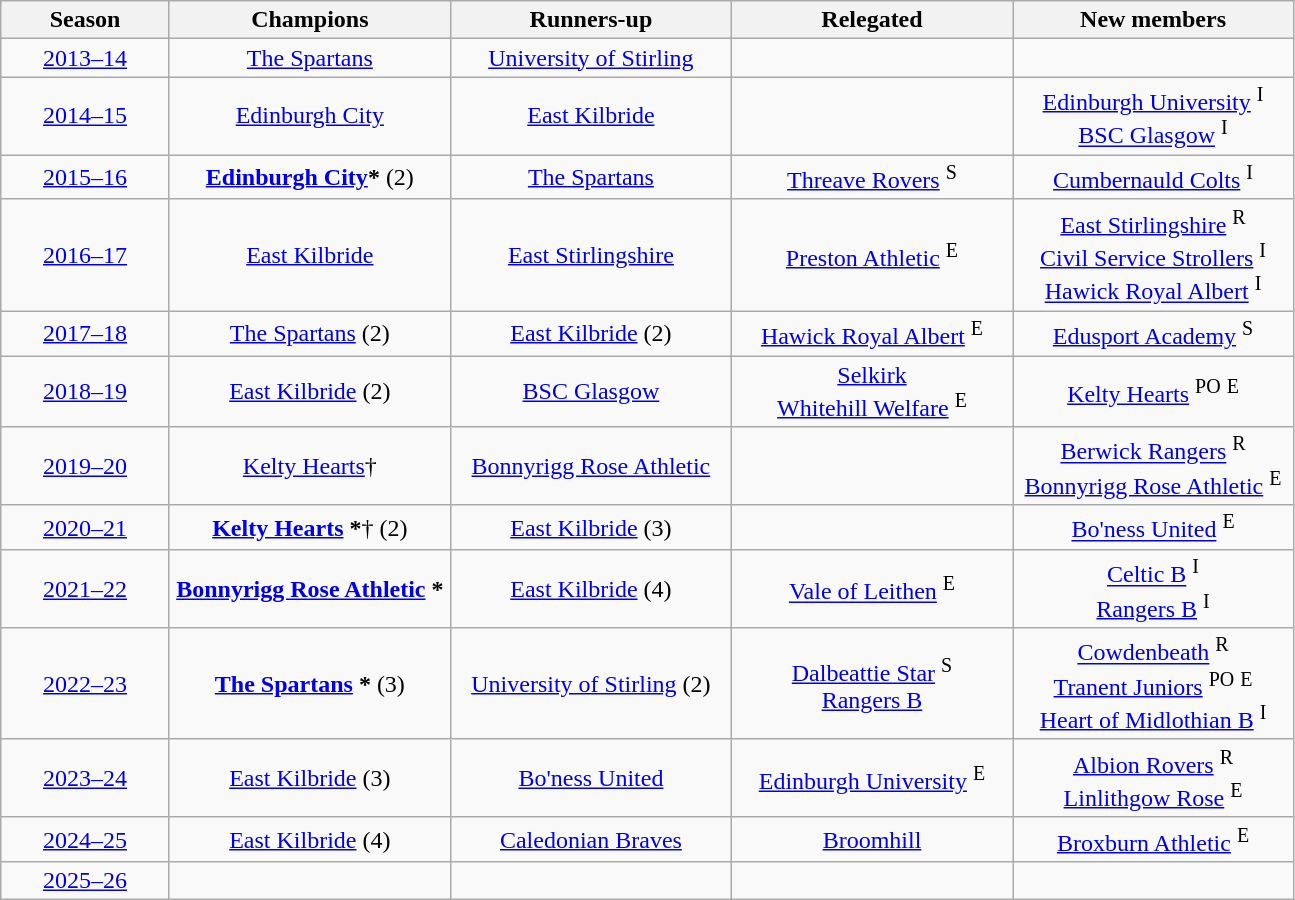<table class="wikitable" style="text-align: center;">
<tr>
<th width=105>Season</th>
<th width=180>Champions</th>
<th width=180>Runners-up</th>
<th width=180>Relegated</th>
<th width=180>New members</th>
</tr>
<tr>
<td><a href='#'>2013–14</a></td>
<td><a href='#'>The Spartans</a></td>
<td><a href='#'>University of Stirling</a></td>
<td></td>
<td></td>
</tr>
<tr>
<td><a href='#'>2014–15</a></td>
<td><a href='#'>Edinburgh City</a></td>
<td><a href='#'>East Kilbride</a></td>
<td></td>
<td><a href='#'>Edinburgh University</a> <sup>I</sup><br><a href='#'>BSC Glasgow</a> <sup>I</sup></td>
</tr>
<tr>
<td><a href='#'>2015–16</a></td>
<td><strong><a href='#'>Edinburgh City</a>*</strong> (2)</td>
<td><a href='#'>The Spartans</a></td>
<td><a href='#'>Threave Rovers</a> <sup>S</sup></td>
<td><a href='#'>Cumbernauld Colts</a> <sup>I</sup></td>
</tr>
<tr>
<td><a href='#'>2016–17</a></td>
<td><a href='#'>East Kilbride</a></td>
<td><a href='#'>East Stirlingshire</a></td>
<td><a href='#'>Preston Athletic</a> <sup>E</sup></td>
<td><a href='#'>East Stirlingshire</a> <sup>R</sup><br><a href='#'>Civil Service Strollers</a> <sup>I</sup><br><a href='#'>Hawick Royal Albert</a> <sup>I</sup></td>
</tr>
<tr>
<td><a href='#'>2017–18</a></td>
<td><a href='#'>The Spartans</a> (2)</td>
<td><a href='#'>East Kilbride</a> (2)</td>
<td><a href='#'>Hawick Royal Albert</a> <sup>E</sup></td>
<td><a href='#'>Edusport Academy</a> <sup>S</sup></td>
</tr>
<tr>
<td><a href='#'>2018–19</a></td>
<td><a href='#'>East Kilbride</a> (2)</td>
<td><a href='#'>BSC Glasgow</a></td>
<td><a href='#'>Selkirk</a><br><a href='#'>Whitehill Welfare</a> <sup>E</sup></td>
<td><a href='#'>Kelty Hearts</a> <sup>PO</sup> <sup>E</sup></td>
</tr>
<tr>
<td><a href='#'>2019–20</a></td>
<td><a href='#'>Kelty Hearts</a>†</td>
<td><a href='#'>Bonnyrigg Rose Athletic</a></td>
<td></td>
<td><a href='#'>Berwick Rangers</a> <sup>R</sup><br><a href='#'>Bonnyrigg Rose Athletic</a> <sup>E</sup></td>
</tr>
<tr>
<td><a href='#'>2020–21</a></td>
<td><strong><a href='#'>Kelty Hearts</a> *</strong>† (2)</td>
<td><a href='#'>East Kilbride</a> (3)</td>
<td></td>
<td><a href='#'>Bo'ness United</a> <sup>E</sup></td>
</tr>
<tr>
<td><a href='#'>2021–22</a></td>
<td><strong><a href='#'>Bonnyrigg Rose Athletic</a> *</strong></td>
<td><a href='#'>East Kilbride</a> (4)</td>
<td><a href='#'>Vale of Leithen</a> <sup>E</sup></td>
<td><a href='#'>Celtic B</a> <sup>I</sup><br><a href='#'>Rangers B</a> <sup>I</sup></td>
</tr>
<tr>
<td><a href='#'>2022–23</a></td>
<td><strong><a href='#'>The Spartans</a> *</strong> (3)</td>
<td><a href='#'>University of Stirling</a> (2)</td>
<td><a href='#'>Dalbeattie Star</a> <sup>S</sup><br><a href='#'>Rangers B</a></td>
<td><a href='#'>Cowdenbeath</a> <sup>R</sup><br><a href='#'>Tranent Juniors</a> <sup>PO</sup> <sup>E</sup><br><a href='#'>Heart of Midlothian B</a> <sup>I</sup></td>
</tr>
<tr>
<td><a href='#'>2023–24</a></td>
<td><a href='#'>East Kilbride</a> (3)</td>
<td><a href='#'>Bo'ness United</a></td>
<td><a href='#'>Edinburgh University</a> <sup>E</sup></td>
<td><a href='#'>Albion Rovers</a> <sup>R</sup><br><a href='#'>Linlithgow Rose</a> <sup>E</sup><br></td>
</tr>
<tr>
<td><a href='#'>2024–25</a></td>
<td><a href='#'>East Kilbride</a> (4)</td>
<td><a href='#'>Caledonian Braves</a></td>
<td><a href='#'>Broomhill</a></td>
<td><a href='#'>Broxburn Athletic</a> <sup>E</sup><br></td>
</tr>
<tr>
<td><a href='#'>2025–26</a></td>
<td></td>
<td></td>
<td></td>
<td></td>
</tr>
</table>
